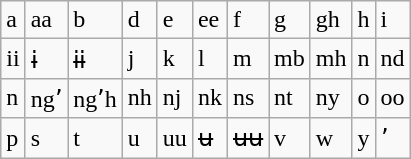<table class="wikitable">
<tr>
<td>a</td>
<td>aa</td>
<td>b</td>
<td>d</td>
<td>e</td>
<td>ee</td>
<td>f</td>
<td>g</td>
<td>gh</td>
<td>h</td>
<td>i</td>
</tr>
<tr>
<td>ii</td>
<td>ɨ</td>
<td>ɨɨ</td>
<td>j</td>
<td>k</td>
<td>l</td>
<td>m</td>
<td>mb</td>
<td>mh</td>
<td>n</td>
<td>nd</td>
</tr>
<tr>
<td>n</td>
<td>ngʼ</td>
<td>ngʼh</td>
<td>nh</td>
<td>nj</td>
<td>nk</td>
<td>ns</td>
<td>nt</td>
<td>ny</td>
<td>o</td>
<td>oo</td>
</tr>
<tr>
<td>p</td>
<td>s</td>
<td>t</td>
<td>u</td>
<td>uu</td>
<td>ʉ</td>
<td>ʉʉ</td>
<td>v</td>
<td>w</td>
<td>y</td>
<td>ʼ</td>
</tr>
</table>
